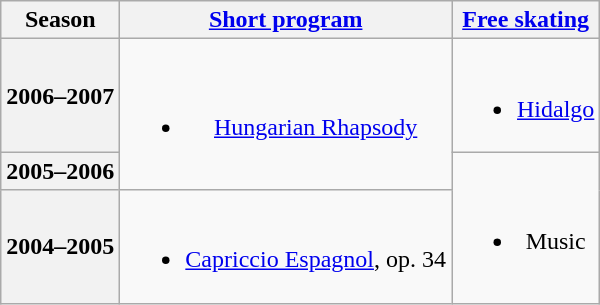<table class=wikitable style=text-align:center>
<tr>
<th>Season</th>
<th><a href='#'>Short program</a></th>
<th><a href='#'>Free skating</a></th>
</tr>
<tr>
<th>2006–2007 <br> </th>
<td rowspan=2><br><ul><li><a href='#'>Hungarian Rhapsody</a> <br></li></ul></td>
<td><br><ul><li><a href='#'>Hidalgo</a> <br></li></ul></td>
</tr>
<tr>
<th>2005–2006 <br> </th>
<td rowspan=2><br><ul><li>Music <br></li></ul></td>
</tr>
<tr>
<th>2004–2005 <br> </th>
<td><br><ul><li><a href='#'>Capriccio Espagnol</a>, op. 34 <br></li></ul></td>
</tr>
</table>
